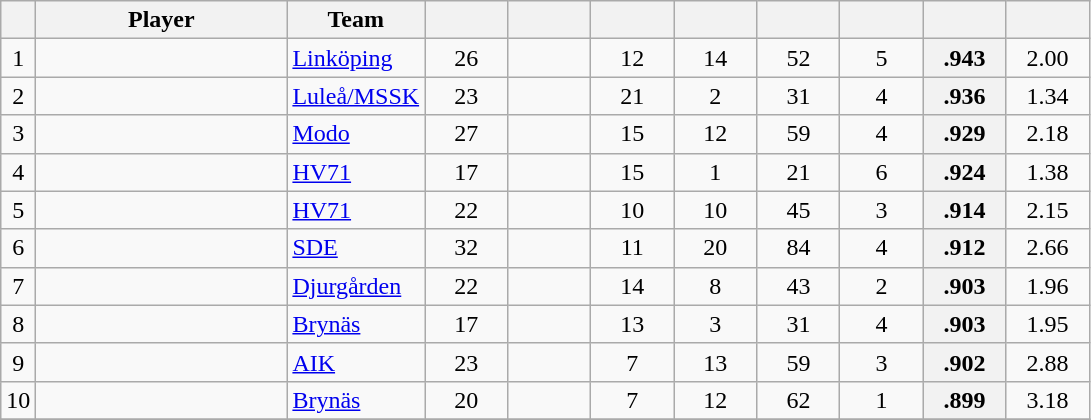<table class="wikitable sortable" style="text-align: center">
<tr>
<th></th>
<th style="width: 10em;">Player</th>
<th>Team</th>
<th style="width: 3em;"></th>
<th style="width: 3em;"></th>
<th style="width: 3em;"></th>
<th style="width: 3em;"></th>
<th style="width: 3em;"></th>
<th style="width: 3em;"></th>
<th style="width: 3em;"></th>
<th style="width: 3em;"></th>
</tr>
<tr>
<td>1</td>
<td style="text-align:left;"></td>
<td style="text-align:left;"><a href='#'>Linköping</a></td>
<td>26</td>
<td></td>
<td>12</td>
<td>14</td>
<td>52</td>
<td>5</td>
<th>.943</th>
<td>2.00</td>
</tr>
<tr>
<td>2</td>
<td style="text-align:left;"></td>
<td style="text-align:left;"><a href='#'>Luleå/MSSK</a></td>
<td>23</td>
<td></td>
<td>21</td>
<td>2</td>
<td>31</td>
<td>4</td>
<th>.936</th>
<td>1.34</td>
</tr>
<tr>
<td>3</td>
<td style="text-align:left;"></td>
<td style="text-align:left;"><a href='#'>Modo</a></td>
<td>27</td>
<td></td>
<td>15</td>
<td>12</td>
<td>59</td>
<td>4</td>
<th>.929</th>
<td>2.18</td>
</tr>
<tr>
<td>4</td>
<td style="text-align:left;"></td>
<td style="text-align:left;"><a href='#'>HV71</a></td>
<td>17</td>
<td></td>
<td>15</td>
<td>1</td>
<td>21</td>
<td>6</td>
<th>.924</th>
<td>1.38</td>
</tr>
<tr>
<td>5</td>
<td style="text-align:left;"></td>
<td style="text-align:left;"><a href='#'>HV71</a></td>
<td>22</td>
<td></td>
<td>10</td>
<td>10</td>
<td>45</td>
<td>3</td>
<th>.914</th>
<td>2.15</td>
</tr>
<tr>
<td>6</td>
<td style="text-align:left;"></td>
<td style="text-align:left;"><a href='#'>SDE</a></td>
<td>32</td>
<td></td>
<td>11</td>
<td>20</td>
<td>84</td>
<td>4</td>
<th>.912</th>
<td>2.66</td>
</tr>
<tr>
<td>7</td>
<td style="text-align:left;"></td>
<td style="text-align:left;"><a href='#'>Djurgården</a></td>
<td>22</td>
<td></td>
<td>14</td>
<td>8</td>
<td>43</td>
<td>2</td>
<th>.903</th>
<td>1.96</td>
</tr>
<tr>
<td>8</td>
<td style="text-align:left;"></td>
<td style="text-align:left;"><a href='#'>Brynäs</a></td>
<td>17</td>
<td></td>
<td>13</td>
<td>3</td>
<td>31</td>
<td>4</td>
<th>.903</th>
<td>1.95</td>
</tr>
<tr>
<td>9</td>
<td style="text-align:left;"></td>
<td style="text-align:left;"><a href='#'>AIK</a></td>
<td>23</td>
<td></td>
<td>7</td>
<td>13</td>
<td>59</td>
<td>3</td>
<th>.902</th>
<td>2.88</td>
</tr>
<tr>
<td>10</td>
<td style="text-align:left;"></td>
<td style="text-align:left;"><a href='#'>Brynäs</a></td>
<td>20</td>
<td></td>
<td>7</td>
<td>12</td>
<td>62</td>
<td>1</td>
<th>.899</th>
<td>3.18</td>
</tr>
<tr>
</tr>
</table>
